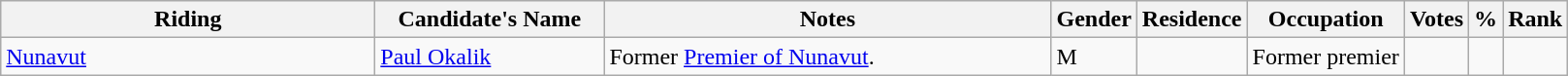<table class="wikitable sortable">
<tr>
<th style="width:250px;">Riding<br></th>
<th style="width:150px;">Candidate's Name</th>
<th style="width:300px;">Notes</th>
<th>Gender</th>
<th>Residence</th>
<th>Occupation</th>
<th>Votes</th>
<th>%</th>
<th>Rank</th>
</tr>
<tr>
<td><a href='#'>Nunavut</a></td>
<td><a href='#'>Paul Okalik</a></td>
<td>Former <a href='#'>Premier of Nunavut</a>.</td>
<td>M</td>
<td></td>
<td>Former premier</td>
<td></td>
<td></td>
<td></td>
</tr>
</table>
